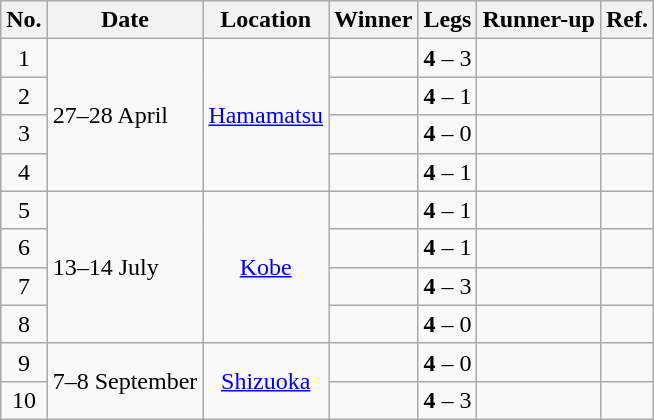<table class="wikitable">
<tr>
<th>No.</th>
<th>Date</th>
<th>Location</th>
<th>Winner</th>
<th>Legs</th>
<th>Runner-up</th>
<th>Ref.</th>
</tr>
<tr>
<td align=center>1</td>
<td align=left nowrap rowspan="4">27–28 April</td>
<td align="center" rowspan="4"> <a href='#'>Hamamatsu</a></td>
<td align="right"></td>
<td align="center"><strong>4</strong> – 3</td>
<td></td>
<td align="center"></td>
</tr>
<tr>
<td align=center>2</td>
<td align="right"></td>
<td align="center"><strong>4</strong> – 1</td>
<td></td>
<td align="center"></td>
</tr>
<tr>
<td align=center>3</td>
<td align="right"></td>
<td align="center"><strong>4</strong> – 0</td>
<td></td>
<td align="center"></td>
</tr>
<tr>
<td align=center>4</td>
<td align="right"><strong></strong></td>
<td align="center"><strong>4</strong> – 1</td>
<td></td>
<td align="center"></td>
</tr>
<tr>
<td align=center>5</td>
<td align=left nowrap rowspan="4">13–14 July</td>
<td align="center" rowspan="4"> <a href='#'>Kobe</a></td>
<td align="right"></td>
<td align="center"><strong>4</strong> – 1</td>
<td></td>
<td align="center"></td>
</tr>
<tr>
<td align=center>6</td>
<td align="right"></td>
<td align="center"><strong>4</strong> – 1</td>
<td></td>
<td align="center"></td>
</tr>
<tr>
<td align=center>7</td>
<td align="right"></td>
<td align="center"><strong>4</strong> – 3</td>
<td></td>
<td align="center"></td>
</tr>
<tr>
<td align=center>8</td>
<td align="right"></td>
<td align="center"><strong>4</strong> – 0</td>
<td></td>
<td align="center"></td>
</tr>
<tr>
<td align=center>9</td>
<td align=left nowrap rowspan="2">7–8 September</td>
<td align="center" rowspan="2"> <a href='#'>Shizuoka</a></td>
<td align="right"></td>
<td align="center"><strong>4</strong> – 0</td>
<td></td>
<td align="center"></td>
</tr>
<tr>
<td align=center>10</td>
<td align="right"></td>
<td align="center"><strong>4</strong> – 3</td>
<td></td>
<td align="center"></td>
</tr>
</table>
